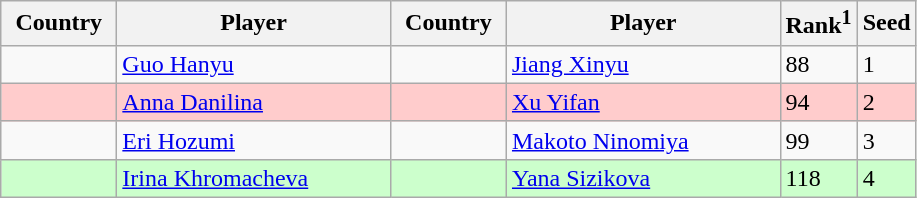<table class="sortable wikitable">
<tr>
<th width="70">Country</th>
<th width="175">Player</th>
<th width="70">Country</th>
<th width="175">Player</th>
<th>Rank<sup>1</sup></th>
<th>Seed</th>
</tr>
<tr>
<td></td>
<td><a href='#'>Guo Hanyu</a></td>
<td></td>
<td><a href='#'>Jiang Xinyu</a></td>
<td>88</td>
<td>1</td>
</tr>
<tr style="background:#fcc;">
<td></td>
<td><a href='#'>Anna Danilina</a></td>
<td></td>
<td><a href='#'>Xu Yifan</a></td>
<td>94</td>
<td>2</td>
</tr>
<tr>
<td></td>
<td><a href='#'>Eri Hozumi</a></td>
<td></td>
<td><a href='#'>Makoto Ninomiya</a></td>
<td>99</td>
<td>3</td>
</tr>
<tr style="background:#cfc;">
<td></td>
<td><a href='#'>Irina Khromacheva</a></td>
<td></td>
<td><a href='#'>Yana Sizikova</a></td>
<td>118</td>
<td>4</td>
</tr>
</table>
